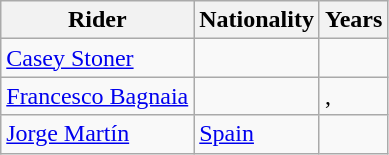<table class="wikitable">
<tr>
<th>Rider</th>
<th>Nationality</th>
<th>Years</th>
</tr>
<tr>
<td><a href='#'>Casey Stoner</a></td>
<td></td>
<td></td>
</tr>
<tr>
<td><a href='#'>Francesco Bagnaia</a></td>
<td></td>
<td>, </td>
</tr>
<tr>
<td><a href='#'>Jorge Martín</a></td>
<td> <a href='#'>Spain</a></td>
<td></td>
</tr>
</table>
